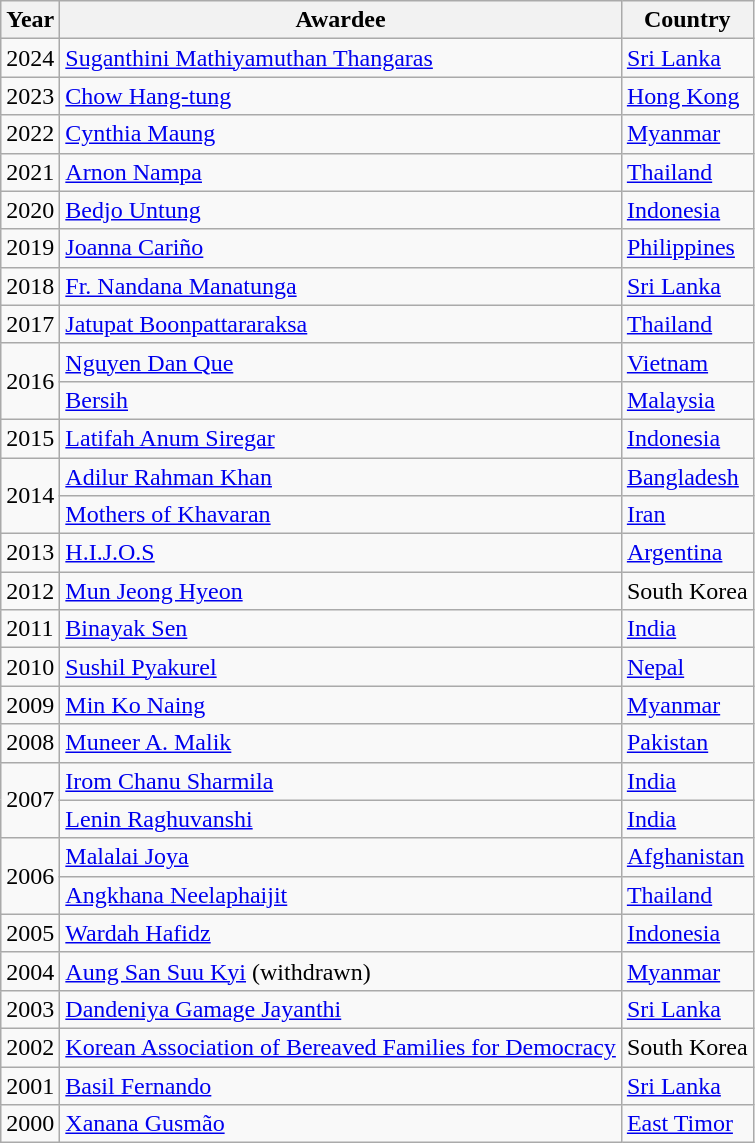<table class="wikitable sortable">
<tr>
<th>Year</th>
<th>Awardee</th>
<th>Country</th>
</tr>
<tr>
<td>2024</td>
<td><a href='#'>Suganthini Mathiyamuthan Thangaras</a></td>
<td><a href='#'>Sri Lanka</a></td>
</tr>
<tr>
<td>2023</td>
<td><a href='#'>Chow Hang-tung</a></td>
<td><a href='#'>Hong Kong</a></td>
</tr>
<tr>
<td>2022</td>
<td><a href='#'>Cynthia Maung</a></td>
<td><a href='#'>Myanmar</a></td>
</tr>
<tr>
<td>2021</td>
<td><a href='#'>Arnon Nampa</a></td>
<td><a href='#'>Thailand</a></td>
</tr>
<tr>
<td>2020</td>
<td><a href='#'>Bedjo Untung</a></td>
<td><a href='#'>Indonesia</a></td>
</tr>
<tr>
<td>2019</td>
<td><a href='#'>Joanna Cariño</a></td>
<td><a href='#'>Philippines</a></td>
</tr>
<tr>
<td>2018</td>
<td><a href='#'>Fr. Nandana Manatunga</a></td>
<td><a href='#'>Sri Lanka</a></td>
</tr>
<tr>
<td>2017</td>
<td><a href='#'>Jatupat Boonpattararaksa</a></td>
<td><a href='#'>Thailand</a></td>
</tr>
<tr>
<td rowspan="2">2016</td>
<td><a href='#'>Nguyen Dan Que</a></td>
<td><a href='#'>Vietnam</a></td>
</tr>
<tr>
<td><a href='#'>Bersih</a></td>
<td><a href='#'>Malaysia</a></td>
</tr>
<tr>
<td>2015</td>
<td><a href='#'>Latifah Anum Siregar</a></td>
<td><a href='#'>Indonesia</a></td>
</tr>
<tr>
<td rowspan="2">2014</td>
<td><a href='#'>Adilur Rahman Khan</a></td>
<td><a href='#'>Bangladesh</a></td>
</tr>
<tr>
<td><a href='#'>Mothers of Khavaran</a></td>
<td><a href='#'>Iran</a></td>
</tr>
<tr>
<td>2013</td>
<td><a href='#'>H.I.J.O.S</a></td>
<td><a href='#'>Argentina</a></td>
</tr>
<tr>
<td>2012</td>
<td><a href='#'>Mun Jeong Hyeon</a></td>
<td>South Korea</td>
</tr>
<tr>
<td>2011</td>
<td><a href='#'>Binayak Sen</a></td>
<td><a href='#'>India</a></td>
</tr>
<tr>
<td>2010</td>
<td><a href='#'>Sushil Pyakurel</a></td>
<td><a href='#'>Nepal</a></td>
</tr>
<tr>
<td>2009</td>
<td><a href='#'>Min Ko Naing</a></td>
<td><a href='#'>Myanmar</a></td>
</tr>
<tr>
<td>2008</td>
<td><a href='#'>Muneer A. Malik</a></td>
<td><a href='#'>Pakistan</a></td>
</tr>
<tr>
<td rowspan="2">2007</td>
<td><a href='#'>Irom Chanu Sharmila</a></td>
<td><a href='#'>India</a></td>
</tr>
<tr>
<td><a href='#'>Lenin Raghuvanshi</a></td>
<td><a href='#'>India</a></td>
</tr>
<tr>
<td rowspan="2">2006</td>
<td><a href='#'>Malalai Joya</a></td>
<td><a href='#'>Afghanistan</a></td>
</tr>
<tr>
<td><a href='#'>Angkhana Neelaphaijit</a></td>
<td><a href='#'>Thailand</a></td>
</tr>
<tr>
<td>2005</td>
<td><a href='#'>Wardah Hafidz</a></td>
<td><a href='#'>Indonesia</a></td>
</tr>
<tr>
<td>2004</td>
<td><a href='#'>Aung San Suu Kyi</a> (withdrawn)</td>
<td><a href='#'>Myanmar</a></td>
</tr>
<tr>
<td>2003</td>
<td><a href='#'>Dandeniya Gamage Jayanthi</a></td>
<td><a href='#'>Sri Lanka</a></td>
</tr>
<tr>
<td>2002</td>
<td><a href='#'>Korean Association of Bereaved Families for Democracy</a></td>
<td>South Korea</td>
</tr>
<tr>
<td>2001</td>
<td><a href='#'>Basil Fernando</a></td>
<td><a href='#'>Sri Lanka</a></td>
</tr>
<tr>
<td>2000</td>
<td><a href='#'>Xanana Gusmão</a></td>
<td><a href='#'>East Timor</a></td>
</tr>
</table>
